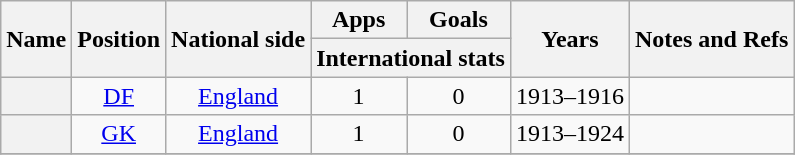<table class="wikitable plainrowheaders sortable" style="text-align:center">
<tr>
<th scope="col" rowspan="2">Name</th>
<th scope="col" rowspan="2">Position</th>
<th scope="col" rowspan="2">National side</th>
<th scope="col">Apps</th>
<th scope="col">Goals</th>
<th scope="col" rowspan="2">Years</th>
<th scope="col" rowspan="2" class="unsortable">Notes and Refs</th>
</tr>
<tr class="unsortable">
<th scope="col" colspan="2">International stats</th>
</tr>
<tr>
<th scope="row" align="left"></th>
<td><a href='#'>DF</a></td>
<td> <a href='#'>England</a></td>
<td>1</td>
<td>0</td>
<td>1913–1916</td>
<td></td>
</tr>
<tr>
<th scope="row" align="left"></th>
<td><a href='#'>GK</a></td>
<td> <a href='#'>England</a></td>
<td>1</td>
<td>0</td>
<td>1913–1924</td>
<td></td>
</tr>
<tr>
</tr>
</table>
